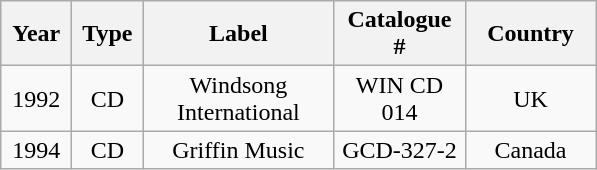<table class="wikitable" border="1">
<tr>
<th width=40>Year</th>
<th width=40>Type</th>
<th width=120>Label</th>
<th width=80>Catalogue #</th>
<th width=80>Country</th>
</tr>
<tr>
<td align="center">1992</td>
<td align="center">CD</td>
<td align="center">Windsong International</td>
<td align="center">WIN CD 014</td>
<td align="center">UK</td>
</tr>
<tr>
<td align="center">1994</td>
<td align="center">CD</td>
<td align="center">Griffin Music</td>
<td align="center">GCD-327-2</td>
<td align="center">Canada</td>
</tr>
</table>
